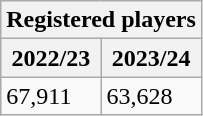<table class="sortable wikitable">
<tr>
<th colspan="2">Registered players</th>
</tr>
<tr>
<th colspan="1">2022/23</th>
<th>2023/24</th>
</tr>
<tr>
<td>67,911</td>
<td>63,628</td>
</tr>
</table>
